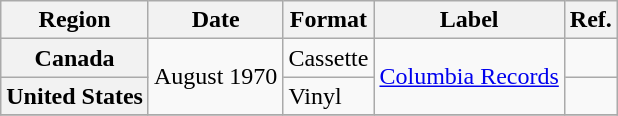<table class="wikitable plainrowheaders">
<tr>
<th scope="col">Region</th>
<th scope="col">Date</th>
<th scope="col">Format</th>
<th scope="col">Label</th>
<th scope="col">Ref.</th>
</tr>
<tr>
<th scope="row">Canada</th>
<td rowspan="2">August 1970</td>
<td>Cassette</td>
<td rowspan="2"><a href='#'>Columbia Records</a></td>
<td></td>
</tr>
<tr>
<th scope="row">United States</th>
<td>Vinyl</td>
<td></td>
</tr>
<tr>
</tr>
</table>
